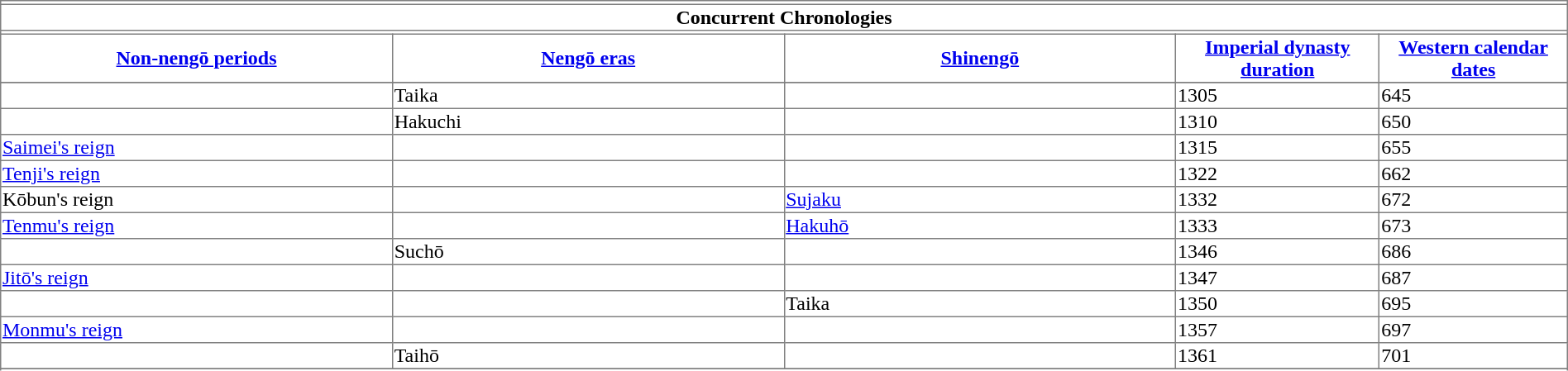<table border=1 style="border-collapse: collapse">
<tr>
<th colspan="6"></th>
</tr>
<tr>
<th colspan="6">Concurrent Chronologies</th>
</tr>
<tr>
<th colspan="6"></th>
</tr>
<tr>
<th width="25%"><a href='#'>Non-nengō periods</a></th>
<th width="25%"><a href='#'>Nengō eras</a></th>
<th width="25%"><a href='#'>Shinengō</a></th>
<th width="13%"><a href='#'>Imperial dynasty duration</a></th>
<th width="12%"><a href='#'>Western calendar dates</a></th>
</tr>
<tr>
</tr>
<tr>
<td></td>
<td>Taika</td>
<td></td>
<td>1305</td>
<td>645</td>
</tr>
<tr>
<td></td>
<td>Hakuchi</td>
<td></td>
<td>1310</td>
<td>650</td>
</tr>
<tr>
<td><a href='#'>Saimei's reign</a></td>
<td></td>
<td></td>
<td>1315</td>
<td>655</td>
</tr>
<tr>
<td><a href='#'>Tenji's reign</a></td>
<td></td>
<td></td>
<td>1322</td>
<td>662</td>
</tr>
<tr>
<td>Kōbun's reign</td>
<td></td>
<td><a href='#'>Sujaku</a></td>
<td>1332</td>
<td>672</td>
</tr>
<tr>
<td><a href='#'>Tenmu's reign</a></td>
<td></td>
<td><a href='#'>Hakuhō</a></td>
<td>1333</td>
<td>673</td>
</tr>
<tr>
<td></td>
<td>Suchō</td>
<td></td>
<td>1346</td>
<td>686</td>
</tr>
<tr>
<td><a href='#'>Jitō's reign</a></td>
<td></td>
<td></td>
<td>1347</td>
<td>687</td>
</tr>
<tr>
<td></td>
<td></td>
<td>Taika</td>
<td>1350</td>
<td>695</td>
</tr>
<tr>
<td><a href='#'>Monmu's reign</a></td>
<td></td>
<td></td>
<td>1357</td>
<td>697</td>
</tr>
<tr>
<td></td>
<td>Taihō</td>
<td></td>
<td>1361</td>
<td>701</td>
</tr>
<tr>
</tr>
<tr>
</tr>
</table>
